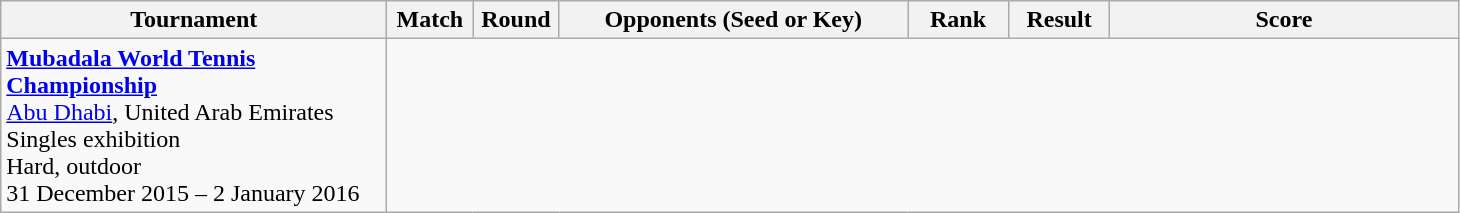<table class="wikitable">
<tr>
<th style="width:250px;">Tournament</th>
<th style="width:50px;">Match</th>
<th style="width:50px;">Round</th>
<th style="width:225px;">Opponents (Seed or Key)</th>
<th style="width:60px;">Rank</th>
<th style="width:60px;">Result</th>
<th style="width:225px;">Score</th>
</tr>
<tr>
<td rowspan="4" text-align:left; vertical-align:top;"><strong><a href='#'>Mubadala World Tennis Championship</a></strong><br> <a href='#'>Abu Dhabi</a>, United Arab Emirates<br>Singles exhibition<br>Hard, outdoor<br>31 December 2015 – 2 January 2016<br>

</td>
</tr>
</table>
